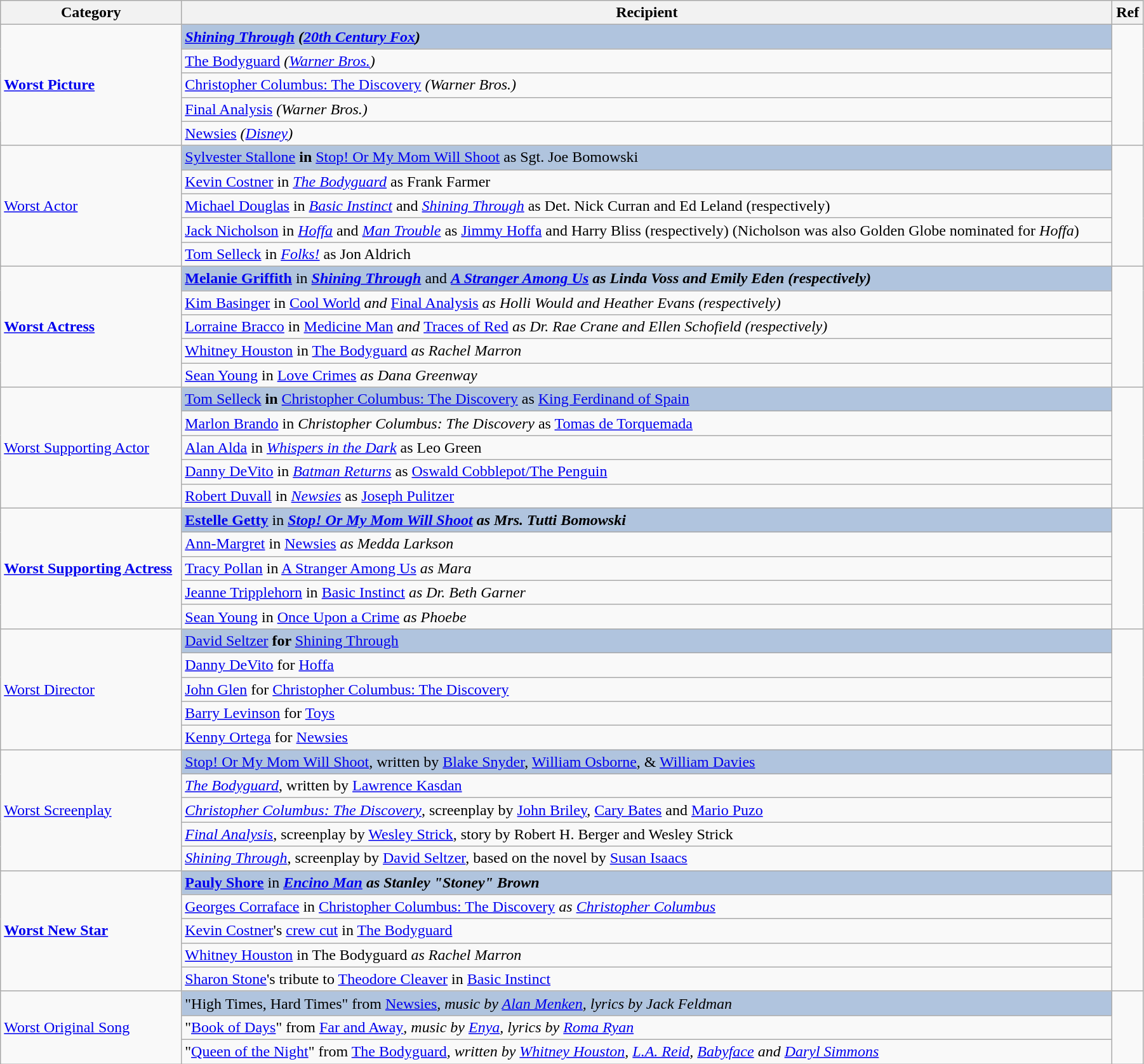<table class="wikitable" width="95%" align="centre">
<tr>
<th>Category</th>
<th>Recipient</th>
<th>Ref</th>
</tr>
<tr>
<td rowspan=5><strong><a href='#'>Worst Picture</a></strong></td>
<td style="background:#B0C4DE;"><strong><em><a href='#'>Shining Through</a><em> (<a href='#'>20th Century Fox</a>)<strong></td>
<td rowspan=5></td>
</tr>
<tr>
<td></em><a href='#'>The Bodyguard</a><em> (<a href='#'>Warner Bros.</a>)</td>
</tr>
<tr>
<td></em><a href='#'>Christopher Columbus: The Discovery</a><em> (Warner Bros.)</td>
</tr>
<tr>
<td></em><a href='#'>Final Analysis</a><em> (Warner Bros.)</td>
</tr>
<tr>
<td></em><a href='#'>Newsies</a><em> (<a href='#'>Disney</a>)</td>
</tr>
<tr>
<td rowspan=5></strong><a href='#'>Worst Actor</a><strong></td>
<td style="background:#B0C4DE;"></strong><a href='#'>Sylvester Stallone</a><strong> in </em></strong><a href='#'>Stop! Or My Mom Will Shoot</a></em> as Sgt. Joe Bomowski</strong></td>
<td rowspan=5></td>
</tr>
<tr>
<td><a href='#'>Kevin Costner</a> in <em><a href='#'>The Bodyguard</a></em> as Frank Farmer</td>
</tr>
<tr>
<td><a href='#'>Michael Douglas</a> in <em><a href='#'>Basic Instinct</a></em> and <em><a href='#'>Shining Through</a></em> as Det. Nick Curran and Ed Leland (respectively)</td>
</tr>
<tr>
<td><a href='#'>Jack Nicholson</a> in <em><a href='#'>Hoffa</a></em> and <em><a href='#'>Man Trouble</a></em> as <a href='#'>Jimmy Hoffa</a> and Harry Bliss (respectively) (Nicholson was also Golden Globe nominated for <em>Hoffa</em>)</td>
</tr>
<tr>
<td><a href='#'>Tom Selleck</a> in <em><a href='#'>Folks!</a></em> as Jon Aldrich</td>
</tr>
<tr>
<td rowspan=5><strong><a href='#'>Worst Actress</a></strong></td>
<td style="background:#B0C4DE;"><strong><a href='#'>Melanie Griffith</a></strong> in <strong><em><a href='#'>Shining Through</a></em></strong> and <strong><em><a href='#'>A Stranger Among Us</a><em> as Linda Voss and Emily Eden (respectively)<strong></td>
<td rowspan=5></td>
</tr>
<tr>
<td><a href='#'>Kim Basinger</a> in </em><a href='#'>Cool World</a><em> and </em><a href='#'>Final Analysis</a><em> as Holli Would and Heather Evans (respectively)</td>
</tr>
<tr>
<td><a href='#'>Lorraine Bracco</a> in </em><a href='#'>Medicine Man</a><em> and </em><a href='#'>Traces of Red</a><em> as Dr. Rae Crane and Ellen Schofield (respectively)</td>
</tr>
<tr>
<td><a href='#'>Whitney Houston</a> in </em><a href='#'>The Bodyguard</a><em> as Rachel Marron</td>
</tr>
<tr>
<td><a href='#'>Sean Young</a> in </em><a href='#'>Love Crimes</a><em> as Dana Greenway</td>
</tr>
<tr>
<td rowspan=5></strong><a href='#'>Worst Supporting Actor</a><strong></td>
<td style="background:#B0C4DE;"></strong><a href='#'>Tom Selleck</a><strong> in </em></strong><a href='#'>Christopher Columbus: The Discovery</a></em> as <a href='#'>King Ferdinand of Spain</a></strong></td>
<td rowspan=5></td>
</tr>
<tr>
<td><a href='#'>Marlon Brando</a> in <em>Christopher Columbus: The Discovery</em> as <a href='#'>Tomas de Torquemada</a></td>
</tr>
<tr>
<td><a href='#'>Alan Alda</a> in <em><a href='#'>Whispers in the Dark</a></em> as Leo Green</td>
</tr>
<tr>
<td><a href='#'>Danny DeVito</a> in <em><a href='#'>Batman Returns</a></em> as <a href='#'>Oswald Cobblepot/The Penguin</a></td>
</tr>
<tr>
<td><a href='#'>Robert Duvall</a> in <em><a href='#'>Newsies</a></em> as <a href='#'>Joseph Pulitzer</a></td>
</tr>
<tr>
<td rowspan=5><strong><a href='#'>Worst Supporting Actress</a></strong></td>
<td style="background:#B0C4DE;"><strong><a href='#'>Estelle Getty</a></strong> in <strong><em><a href='#'>Stop! Or My Mom Will Shoot</a><em> as Mrs. Tutti Bomowski<strong></td>
<td rowspan=5></td>
</tr>
<tr>
<td><a href='#'>Ann-Margret</a> in </em><a href='#'>Newsies</a><em> as Medda Larkson</td>
</tr>
<tr>
<td><a href='#'>Tracy Pollan</a> in </em><a href='#'>A Stranger Among Us</a><em> as Mara</td>
</tr>
<tr>
<td><a href='#'>Jeanne Tripplehorn</a> in </em><a href='#'>Basic Instinct</a><em> as Dr. Beth Garner</td>
</tr>
<tr>
<td><a href='#'>Sean Young</a> in </em><a href='#'>Once Upon a Crime</a><em> as Phoebe</td>
</tr>
<tr>
<td rowspan=5></strong><a href='#'>Worst Director</a><strong></td>
<td style="background:#B0C4DE;"></strong><a href='#'>David Seltzer</a><strong> for </em></strong><a href='#'>Shining Through</a><strong><em></td>
<td rowspan=5></td>
</tr>
<tr>
<td><a href='#'>Danny DeVito</a> for </em><a href='#'>Hoffa</a><em></td>
</tr>
<tr>
<td><a href='#'>John Glen</a> for </em><a href='#'>Christopher Columbus: The Discovery</a><em></td>
</tr>
<tr>
<td><a href='#'>Barry Levinson</a> for </em><a href='#'>Toys</a><em></td>
</tr>
<tr>
<td><a href='#'>Kenny Ortega</a> for </em><a href='#'>Newsies</a><em></td>
</tr>
<tr>
<td rowspan=5></strong><a href='#'>Worst Screenplay</a><strong></td>
<td style="background:#B0C4DE;"></em></strong><a href='#'>Stop! Or My Mom Will Shoot</a></em>, written by <a href='#'>Blake Snyder</a>, <a href='#'>William Osborne</a>, & <a href='#'>William Davies</a></strong></td>
<td rowspan=5></td>
</tr>
<tr>
<td><em><a href='#'>The Bodyguard</a></em>, written by <a href='#'>Lawrence Kasdan</a></td>
</tr>
<tr>
<td><em><a href='#'>Christopher Columbus: The Discovery</a></em>, screenplay by <a href='#'>John Briley</a>, <a href='#'>Cary Bates</a> and <a href='#'>Mario Puzo</a></td>
</tr>
<tr>
<td><em><a href='#'>Final Analysis</a></em>, screenplay by <a href='#'>Wesley Strick</a>, story by Robert H. Berger and Wesley Strick</td>
</tr>
<tr>
<td><em><a href='#'>Shining Through</a></em>, screenplay by <a href='#'>David Seltzer</a>, based on the novel by <a href='#'>Susan Isaacs</a></td>
</tr>
<tr>
<td rowspan=5><strong><a href='#'>Worst New Star</a></strong></td>
<td style="background:#B0C4DE;"><strong><a href='#'>Pauly Shore</a></strong> in <strong><em><a href='#'>Encino Man</a><em> as Stanley "Stoney" Brown<strong></td>
<td rowspan=5></td>
</tr>
<tr>
<td><a href='#'>Georges Corraface</a> in </em><a href='#'>Christopher Columbus: The Discovery</a><em> as <a href='#'>Christopher Columbus</a></td>
</tr>
<tr>
<td><a href='#'>Kevin Costner</a>'s <a href='#'>crew cut</a> in </em><a href='#'>The Bodyguard</a><em></td>
</tr>
<tr>
<td><a href='#'>Whitney Houston</a> in </em>The Bodyguard<em> as Rachel Marron</td>
</tr>
<tr>
<td><a href='#'>Sharon Stone</a>'s tribute to <a href='#'>Theodore Cleaver</a> in </em><a href='#'>Basic Instinct</a><em></td>
</tr>
<tr>
<td rowspan=3></strong><a href='#'>Worst Original Song</a><strong></td>
<td style="background:#B0C4DE;"></strong>"High Times, Hard Times" from </em><a href='#'>Newsies</a><em>, music by <a href='#'>Alan Menken</a>, lyrics by Jack Feldman<strong></td>
<td rowspan=3></td>
</tr>
<tr>
<td>"<a href='#'>Book of Days</a>" from </em><a href='#'>Far and Away</a><em>, music by <a href='#'>Enya</a>, lyrics by <a href='#'>Roma Ryan</a></td>
</tr>
<tr>
<td>"<a href='#'>Queen of the Night</a>" from </em><a href='#'>The Bodyguard</a><em>, written by <a href='#'>Whitney Houston</a>, <a href='#'>L.A. Reid</a>, <a href='#'>Babyface</a> and <a href='#'>Daryl Simmons</a></td>
</tr>
</table>
